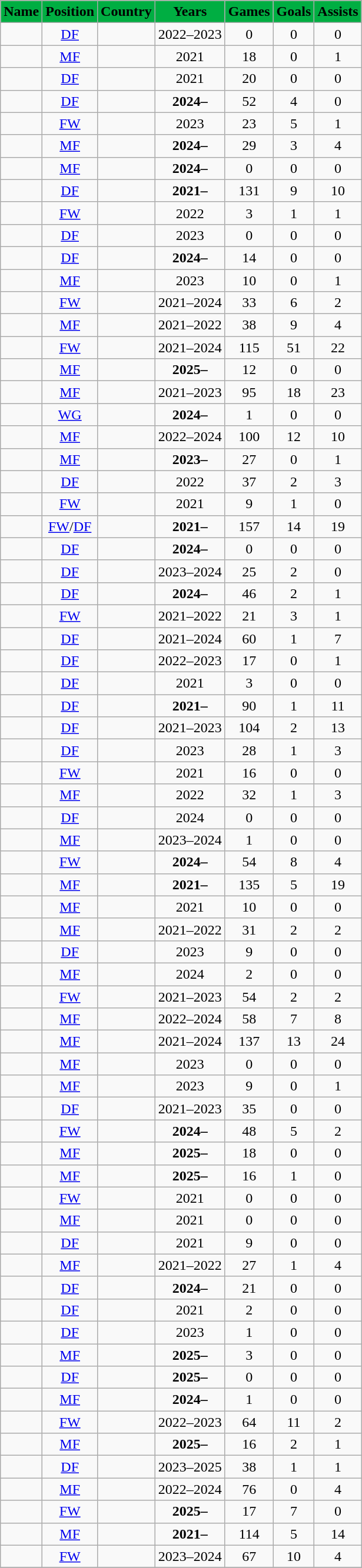<table class="wikitable sortable" style="text-align:center;">
<tr>
<th style="background-color:#00AE42; color:#000000" scope=col>Name</th>
<th style="background-color:#00AE42; color:#000000" scope=col>Position</th>
<th style="background-color:#00AE42; color:#000000" scope=col>Country</th>
<th style="background-color:#00AE42; color:#000000" scope=col>Years</th>
<th style="background-color:#00AE42; color:#000000" scope=col>Games</th>
<th style="background-color:#00AE42; color:#000000" scope=col>Goals</th>
<th style="background-color:#00AE42; color:#000000" scope=col>Assists</th>
</tr>
<tr>
<td align=left></td>
<td><a href='#'>DF</a></td>
<td align=left></td>
<td>2022–2023</td>
<td>0</td>
<td>0</td>
<td>0</td>
</tr>
<tr>
<td align=left></td>
<td><a href='#'>MF</a></td>
<td align=left></td>
<td>2021</td>
<td>18</td>
<td>0</td>
<td>1</td>
</tr>
<tr>
<td align=left></td>
<td><a href='#'>DF</a></td>
<td align=left></td>
<td>2021</td>
<td>20</td>
<td>0</td>
<td>0</td>
</tr>
<tr>
<td align=left><strong></strong></td>
<td><a href='#'>DF</a></td>
<td align=left></td>
<td><strong>2024–</strong></td>
<td>52</td>
<td>4</td>
<td>0</td>
</tr>
<tr>
<td align=left></td>
<td><a href='#'>FW</a></td>
<td align=left></td>
<td>2023</td>
<td>23</td>
<td>5</td>
<td>1</td>
</tr>
<tr>
<td align=left><strong></strong></td>
<td><a href='#'>MF</a></td>
<td align=left></td>
<td><strong>2024–</strong></td>
<td>29</td>
<td>3</td>
<td>4</td>
</tr>
<tr>
<td align=left><strong></strong></td>
<td><a href='#'>MF</a></td>
<td align=left></td>
<td><strong>2024–</strong></td>
<td>0</td>
<td>0</td>
<td>0</td>
</tr>
<tr>
<td align=left><strong></strong></td>
<td><a href='#'>DF</a></td>
<td align=left></td>
<td><strong>2021–</strong></td>
<td>131</td>
<td>9</td>
<td>10</td>
</tr>
<tr>
<td align=left></td>
<td><a href='#'>FW</a></td>
<td align=left></td>
<td>2022</td>
<td>3</td>
<td>1</td>
<td>1</td>
</tr>
<tr>
<td align=left></td>
<td><a href='#'>DF</a></td>
<td align=left></td>
<td>2023</td>
<td>0</td>
<td>0</td>
<td>0</td>
</tr>
<tr>
<td align=left><strong></strong></td>
<td><a href='#'>DF</a></td>
<td align=left></td>
<td><strong>2024–</strong></td>
<td>14</td>
<td>0</td>
<td>0</td>
</tr>
<tr>
<td align=left></td>
<td><a href='#'>MF</a></td>
<td align=left></td>
<td>2023</td>
<td>10</td>
<td>0</td>
<td>1</td>
</tr>
<tr>
<td align=left></td>
<td><a href='#'>FW</a></td>
<td align=left></td>
<td>2021–2024</td>
<td>33</td>
<td>6</td>
<td>2</td>
</tr>
<tr>
<td align=left></td>
<td><a href='#'>MF</a></td>
<td align=left></td>
<td>2021–2022</td>
<td>38</td>
<td>9</td>
<td>4</td>
</tr>
<tr>
<td align=left></td>
<td><a href='#'>FW</a></td>
<td align=left></td>
<td>2021–2024</td>
<td>115</td>
<td>51</td>
<td>22</td>
</tr>
<tr>
<td align=left><strong></strong></td>
<td><a href='#'>MF</a></td>
<td align=left></td>
<td><strong>2025–</strong></td>
<td>12</td>
<td>0</td>
<td>0</td>
</tr>
<tr>
<td align=left></td>
<td><a href='#'>MF</a></td>
<td align=left></td>
<td>2021–2023</td>
<td>95</td>
<td>18</td>
<td>23</td>
</tr>
<tr>
<td align=left><strong></strong></td>
<td><a href='#'>WG</a></td>
<td align=left></td>
<td><strong>2024–</strong></td>
<td>1</td>
<td>0</td>
<td>0</td>
</tr>
<tr>
<td align=left></td>
<td><a href='#'>MF</a></td>
<td align=left></td>
<td>2022–2024</td>
<td>100</td>
<td>12</td>
<td>10</td>
</tr>
<tr>
<td align=left><strong></strong></td>
<td><a href='#'>MF</a></td>
<td align=left></td>
<td><strong>2023–</strong></td>
<td>27</td>
<td>0</td>
<td>1</td>
</tr>
<tr>
<td align=left></td>
<td><a href='#'>DF</a></td>
<td align=left></td>
<td>2022</td>
<td>37</td>
<td>2</td>
<td>3</td>
</tr>
<tr>
<td align=left></td>
<td><a href='#'>FW</a></td>
<td align=left></td>
<td>2021</td>
<td>9</td>
<td>1</td>
<td>0</td>
</tr>
<tr>
<td align=left><strong></strong></td>
<td><a href='#'>FW</a>/<a href='#'>DF</a></td>
<td align=left></td>
<td><strong>2021–</strong></td>
<td>157</td>
<td>14</td>
<td>19</td>
</tr>
<tr>
<td align=left><strong></strong></td>
<td><a href='#'>DF</a></td>
<td align=left></td>
<td><strong>2024–</strong></td>
<td>0</td>
<td>0</td>
<td>0</td>
</tr>
<tr>
<td align=left></td>
<td><a href='#'>DF</a></td>
<td align=left></td>
<td>2023–2024</td>
<td>25</td>
<td>2</td>
<td>0</td>
</tr>
<tr>
<td align=left><strong></strong></td>
<td><a href='#'>DF</a></td>
<td align=left></td>
<td><strong>2024–</strong></td>
<td>46</td>
<td>2</td>
<td>1</td>
</tr>
<tr>
<td align=left></td>
<td><a href='#'>FW</a></td>
<td align=left></td>
<td>2021–2022</td>
<td>21</td>
<td>3</td>
<td>1</td>
</tr>
<tr>
<td align=left></td>
<td><a href='#'>DF</a></td>
<td align=left></td>
<td>2021–2024</td>
<td>60</td>
<td>1</td>
<td>7</td>
</tr>
<tr>
<td align=left></td>
<td><a href='#'>DF</a></td>
<td align=left></td>
<td>2022–2023</td>
<td>17</td>
<td>0</td>
<td>1</td>
</tr>
<tr>
<td align=left></td>
<td><a href='#'>DF</a></td>
<td align=left></td>
<td>2021</td>
<td>3</td>
<td>0</td>
<td>0</td>
</tr>
<tr>
<td align=left><strong></strong></td>
<td><a href='#'>DF</a></td>
<td align=left></td>
<td><strong>2021–</strong></td>
<td>90</td>
<td>1</td>
<td>11</td>
</tr>
<tr>
<td align=left></td>
<td><a href='#'>DF</a></td>
<td align=left></td>
<td>2021–2023</td>
<td>104</td>
<td>2</td>
<td>13</td>
</tr>
<tr>
<td align=left></td>
<td><a href='#'>DF</a></td>
<td align=left></td>
<td>2023</td>
<td>28</td>
<td>1</td>
<td>3</td>
</tr>
<tr>
<td align=left></td>
<td><a href='#'>FW</a></td>
<td align=left></td>
<td>2021</td>
<td>16</td>
<td>0</td>
<td>0</td>
</tr>
<tr>
<td align=left></td>
<td><a href='#'>MF</a></td>
<td align=left></td>
<td>2022</td>
<td>32</td>
<td>1</td>
<td>3</td>
</tr>
<tr>
<td align=left></td>
<td><a href='#'>DF</a></td>
<td align=left></td>
<td>2024</td>
<td>0</td>
<td>0</td>
<td>0</td>
</tr>
<tr>
<td align=left></td>
<td><a href='#'>MF</a></td>
<td align=left></td>
<td>2023–2024</td>
<td>1</td>
<td>0</td>
<td>0</td>
</tr>
<tr>
<td align="left"><strong></strong></td>
<td><a href='#'>FW</a></td>
<td align="left"></td>
<td><strong>2024–</strong></td>
<td>54</td>
<td>8</td>
<td>4</td>
</tr>
<tr>
<td align=left><strong></strong></td>
<td><a href='#'>MF</a></td>
<td align=left></td>
<td><strong>2021–</strong></td>
<td>135</td>
<td>5</td>
<td>19</td>
</tr>
<tr>
<td align=left></td>
<td><a href='#'>MF</a></td>
<td align=left></td>
<td>2021</td>
<td>10</td>
<td>0</td>
<td>0</td>
</tr>
<tr>
<td align=left></td>
<td><a href='#'>MF</a></td>
<td align=left></td>
<td>2021–2022</td>
<td>31</td>
<td>2</td>
<td>2</td>
</tr>
<tr>
<td align=left></td>
<td><a href='#'>DF</a></td>
<td align=left></td>
<td>2023</td>
<td>9</td>
<td>0</td>
<td>0</td>
</tr>
<tr>
<td align=left></td>
<td><a href='#'>MF</a></td>
<td align=left></td>
<td>2024</td>
<td>2</td>
<td>0</td>
<td>0</td>
</tr>
<tr>
<td align=left></td>
<td><a href='#'>FW</a></td>
<td align=left></td>
<td>2021–2023</td>
<td>54</td>
<td>2</td>
<td>2</td>
</tr>
<tr>
<td align=left></td>
<td><a href='#'>MF</a></td>
<td align=left></td>
<td>2022–2024</td>
<td>58</td>
<td>7</td>
<td>8</td>
</tr>
<tr>
<td align=left></td>
<td><a href='#'>MF</a></td>
<td align=left></td>
<td>2021–2024</td>
<td>137</td>
<td>13</td>
<td>24</td>
</tr>
<tr>
<td align=left></td>
<td><a href='#'>MF</a></td>
<td align=left></td>
<td>2023</td>
<td>0</td>
<td>0</td>
<td>0</td>
</tr>
<tr>
<td align=left></td>
<td><a href='#'>MF</a></td>
<td align=left></td>
<td>2023</td>
<td>9</td>
<td>0</td>
<td>1</td>
</tr>
<tr>
<td align=left></td>
<td><a href='#'>DF</a></td>
<td align=left></td>
<td>2021–2023</td>
<td>35</td>
<td>0</td>
<td>0</td>
</tr>
<tr>
<td align=left><strong></strong></td>
<td><a href='#'>FW</a></td>
<td align=left></td>
<td><strong>2024–</strong></td>
<td>48</td>
<td>5</td>
<td>2</td>
</tr>
<tr>
<td align=left><strong></strong></td>
<td><a href='#'>MF</a></td>
<td align=left></td>
<td><strong>2025–</strong></td>
<td>18</td>
<td>0</td>
<td>0</td>
</tr>
<tr>
<td align=left><strong></strong></td>
<td><a href='#'>MF</a></td>
<td align=left></td>
<td><strong>2025–</strong></td>
<td>16</td>
<td>1</td>
<td>0</td>
</tr>
<tr>
<td align=left></td>
<td><a href='#'>FW</a></td>
<td align=left></td>
<td>2021</td>
<td>0</td>
<td>0</td>
<td>0</td>
</tr>
<tr>
<td align=left></td>
<td><a href='#'>MF</a></td>
<td align=left></td>
<td>2021</td>
<td>0</td>
<td>0</td>
<td>0</td>
</tr>
<tr>
<td align=left></td>
<td><a href='#'>DF</a></td>
<td align=left></td>
<td>2021</td>
<td>9</td>
<td>0</td>
<td>0</td>
</tr>
<tr>
<td align=left></td>
<td><a href='#'>MF</a></td>
<td align=left></td>
<td>2021–2022</td>
<td>27</td>
<td>1</td>
<td>4</td>
</tr>
<tr>
<td align=left><strong></strong></td>
<td><a href='#'>DF</a></td>
<td align=left></td>
<td><strong>2024–</strong></td>
<td>21</td>
<td>0</td>
<td>0</td>
</tr>
<tr>
<td align=left></td>
<td><a href='#'>DF</a></td>
<td align=left></td>
<td>2021</td>
<td>2</td>
<td>0</td>
<td>0</td>
</tr>
<tr>
<td align=left></td>
<td><a href='#'>DF</a></td>
<td align=left></td>
<td>2023</td>
<td>1</td>
<td>0</td>
<td>0</td>
</tr>
<tr>
<td align=left><strong></strong></td>
<td><a href='#'>MF</a></td>
<td align=left></td>
<td><strong>2025–</strong></td>
<td>3</td>
<td>0</td>
<td>0</td>
</tr>
<tr>
<td align=left><strong></strong></td>
<td><a href='#'>DF</a></td>
<td align=left></td>
<td><strong>2025–</strong></td>
<td>0</td>
<td>0</td>
<td>0</td>
</tr>
<tr>
<td align=left><strong></strong></td>
<td><a href='#'>MF</a></td>
<td align=left></td>
<td><strong>2024–</strong></td>
<td>1</td>
<td>0</td>
<td>0</td>
</tr>
<tr>
<td align=left></td>
<td><a href='#'>FW</a></td>
<td align=left></td>
<td>2022–2023</td>
<td>64</td>
<td>11</td>
<td>2</td>
</tr>
<tr>
<td align=left><strong></strong></td>
<td><a href='#'>MF</a></td>
<td align=left></td>
<td><strong>2025–</strong></td>
<td>16</td>
<td>2</td>
<td>1</td>
</tr>
<tr>
<td align=left></td>
<td><a href='#'>DF</a></td>
<td align=left></td>
<td>2023–2025</td>
<td>38</td>
<td>1</td>
<td>1</td>
</tr>
<tr>
<td align=left></td>
<td><a href='#'>MF</a></td>
<td align=left></td>
<td>2022–2024</td>
<td>76</td>
<td>0</td>
<td>4</td>
</tr>
<tr>
<td align=left><strong></strong></td>
<td><a href='#'>FW</a></td>
<td align=left></td>
<td><strong>2025–</strong></td>
<td>17</td>
<td>7</td>
<td>0</td>
</tr>
<tr>
<td align=left><strong></strong></td>
<td><a href='#'>MF</a></td>
<td align=left></td>
<td><strong>2021–</strong></td>
<td>114</td>
<td>5</td>
<td>14</td>
</tr>
<tr>
<td align=left></td>
<td><a href='#'>FW</a></td>
<td align=left></td>
<td>2023–2024</td>
<td>67</td>
<td>10</td>
<td>4</td>
</tr>
<tr>
</tr>
</table>
